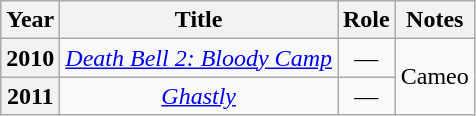<table class="wikitable plainrowheaders" style="text-align:center">
<tr>
<th>Year</th>
<th>Title</th>
<th>Role</th>
<th>Notes</th>
</tr>
<tr>
<th scope="row">2010</th>
<td><em><a href='#'>Death Bell 2: Bloody Camp</a></em></td>
<td>—</td>
<td rowspan="2">Cameo</td>
</tr>
<tr>
<th scope="row">2011</th>
<td><em><a href='#'>Ghastly</a></em></td>
<td>—</td>
</tr>
</table>
